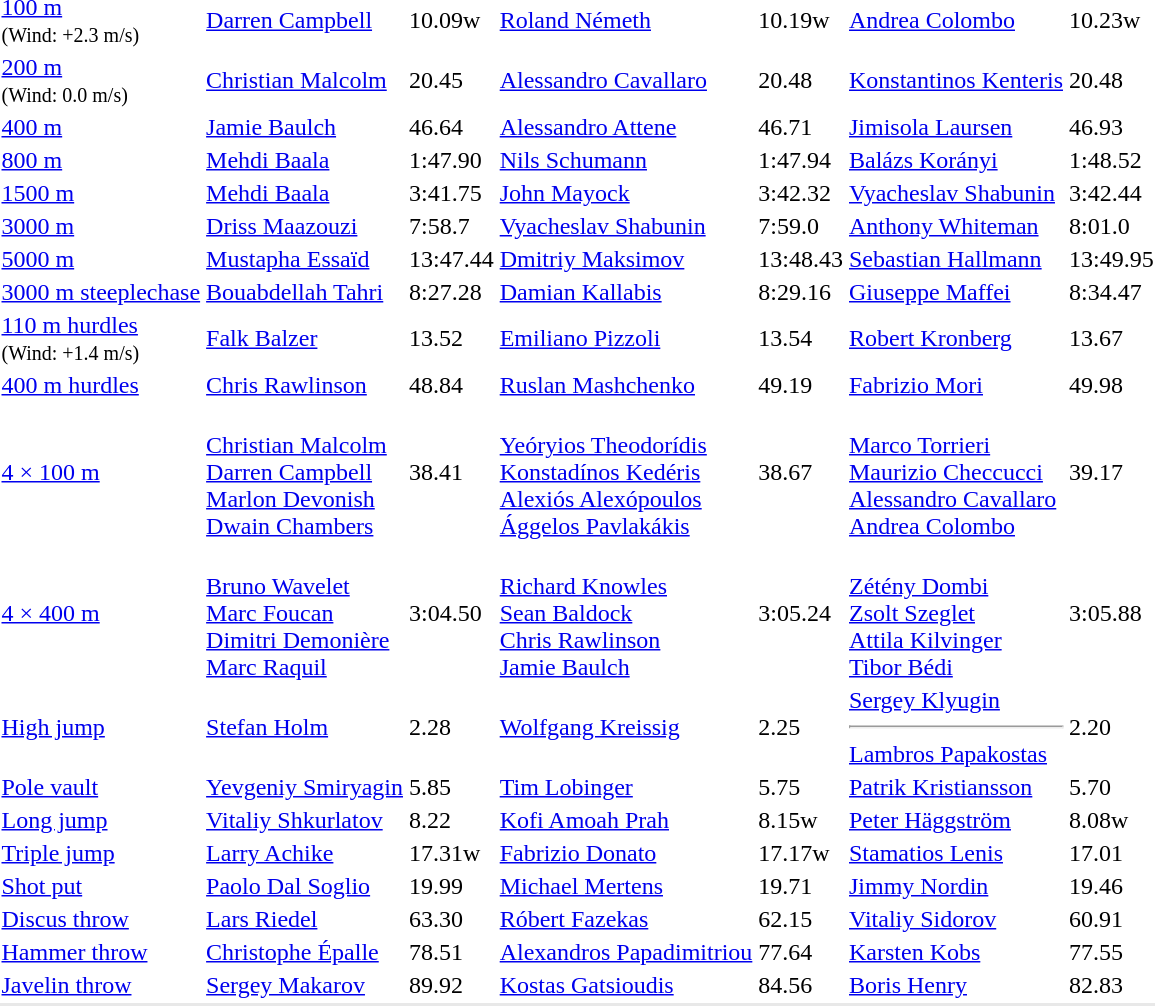<table>
<tr>
<td><a href='#'>100 m</a><br><small>(Wind: +2.3 m/s)</small></td>
<td><a href='#'>Darren Campbell</a><br></td>
<td>10.09w</td>
<td><a href='#'>Roland Németh</a><br></td>
<td>10.19w</td>
<td><a href='#'>Andrea Colombo</a><br></td>
<td>10.23w</td>
</tr>
<tr>
<td><a href='#'>200 m</a><br><small>(Wind: 0.0 m/s)</small></td>
<td><a href='#'>Christian Malcolm</a><br></td>
<td>20.45</td>
<td><a href='#'>Alessandro Cavallaro</a><br></td>
<td>20.48</td>
<td><a href='#'>Konstantinos Kenteris</a><br></td>
<td>20.48</td>
</tr>
<tr>
<td><a href='#'>400 m</a></td>
<td><a href='#'>Jamie Baulch</a><br></td>
<td>46.64</td>
<td><a href='#'>Alessandro Attene</a><br></td>
<td>46.71</td>
<td><a href='#'>Jimisola Laursen</a><br></td>
<td>46.93</td>
</tr>
<tr>
<td><a href='#'>800 m</a></td>
<td><a href='#'>Mehdi Baala</a><br></td>
<td>1:47.90</td>
<td><a href='#'>Nils Schumann</a><br></td>
<td>1:47.94</td>
<td><a href='#'>Balázs Korányi</a><br></td>
<td>1:48.52</td>
</tr>
<tr>
<td><a href='#'>1500 m</a></td>
<td><a href='#'>Mehdi Baala</a><br></td>
<td>3:41.75</td>
<td><a href='#'>John Mayock</a><br></td>
<td>3:42.32</td>
<td><a href='#'>Vyacheslav Shabunin</a><br></td>
<td>3:42.44</td>
</tr>
<tr>
<td><a href='#'>3000 m</a></td>
<td><a href='#'>Driss Maazouzi</a><br></td>
<td>7:58.7</td>
<td><a href='#'>Vyacheslav Shabunin</a><br></td>
<td>7:59.0</td>
<td><a href='#'>Anthony Whiteman</a><br></td>
<td>8:01.0</td>
</tr>
<tr>
<td><a href='#'>5000 m</a></td>
<td><a href='#'>Mustapha Essaïd</a><br></td>
<td>13:47.44</td>
<td><a href='#'>Dmitriy Maksimov</a><br></td>
<td>13:48.43</td>
<td><a href='#'>Sebastian Hallmann</a><br></td>
<td>13:49.95</td>
</tr>
<tr>
<td><a href='#'>3000 m steeplechase</a></td>
<td><a href='#'>Bouabdellah Tahri</a><br></td>
<td>8:27.28</td>
<td><a href='#'>Damian Kallabis</a><br></td>
<td>8:29.16</td>
<td><a href='#'>Giuseppe Maffei</a><br></td>
<td>8:34.47</td>
</tr>
<tr>
<td><a href='#'>110 m hurdles</a><br><small>(Wind: +1.4 m/s)</small></td>
<td><a href='#'>Falk Balzer</a><br></td>
<td>13.52</td>
<td><a href='#'>Emiliano Pizzoli</a><br></td>
<td>13.54</td>
<td><a href='#'>Robert Kronberg</a><br></td>
<td>13.67</td>
</tr>
<tr>
<td><a href='#'>400 m hurdles</a></td>
<td><a href='#'>Chris Rawlinson</a><br></td>
<td>48.84</td>
<td><a href='#'>Ruslan Mashchenko</a><br></td>
<td>49.19</td>
<td><a href='#'>Fabrizio Mori</a><br></td>
<td>49.98</td>
</tr>
<tr>
<td><a href='#'>4 × 100 m</a></td>
<td><br><a href='#'>Christian Malcolm</a><br><a href='#'>Darren Campbell</a><br><a href='#'>Marlon Devonish</a><br><a href='#'>Dwain Chambers</a></td>
<td>38.41</td>
<td><br><a href='#'>Yeóryios Theodorídis</a><br><a href='#'>Konstadínos Kedéris</a><br><a href='#'>Alexiós Alexópoulos</a><br><a href='#'>Ággelos Pavlakákis</a></td>
<td>38.67</td>
<td><br><a href='#'>Marco Torrieri</a><br><a href='#'>Maurizio Checcucci</a><br><a href='#'>Alessandro Cavallaro</a><br><a href='#'>Andrea Colombo</a></td>
<td>39.17</td>
</tr>
<tr>
<td><a href='#'>4 × 400 m</a></td>
<td><br><a href='#'>Bruno Wavelet</a><br><a href='#'>Marc Foucan</a><br><a href='#'>Dimitri Demonière</a><br><a href='#'>Marc Raquil</a></td>
<td>3:04.50</td>
<td><br><a href='#'>Richard Knowles</a><br><a href='#'>Sean Baldock</a><br><a href='#'>Chris Rawlinson</a><br><a href='#'>Jamie Baulch</a></td>
<td>3:05.24</td>
<td><br><a href='#'>Zétény Dombi</a><br><a href='#'>Zsolt Szeglet</a><br><a href='#'>Attila Kilvinger</a><br><a href='#'>Tibor Bédi</a></td>
<td>3:05.88</td>
</tr>
<tr>
<td><a href='#'>High jump</a></td>
<td><a href='#'>Stefan Holm</a><br></td>
<td>2.28</td>
<td><a href='#'>Wolfgang Kreissig</a><br></td>
<td>2.25</td>
<td><a href='#'>Sergey Klyugin</a><br><hr><a href='#'>Lambros Papakostas</a><br></td>
<td>2.20</td>
</tr>
<tr>
<td><a href='#'>Pole vault</a></td>
<td><a href='#'>Yevgeniy Smiryagin</a><br></td>
<td>5.85</td>
<td><a href='#'>Tim Lobinger</a><br></td>
<td>5.75</td>
<td><a href='#'>Patrik Kristiansson</a><br></td>
<td>5.70</td>
</tr>
<tr>
<td><a href='#'>Long jump</a></td>
<td><a href='#'>Vitaliy Shkurlatov</a><br></td>
<td>8.22</td>
<td><a href='#'>Kofi Amoah Prah</a><br></td>
<td>8.15w</td>
<td><a href='#'>Peter Häggström</a><br></td>
<td>8.08w</td>
</tr>
<tr>
<td><a href='#'>Triple jump</a></td>
<td><a href='#'>Larry Achike</a><br></td>
<td>17.31w</td>
<td><a href='#'>Fabrizio Donato</a><br></td>
<td>17.17w</td>
<td><a href='#'>Stamatios Lenis</a><br></td>
<td>17.01</td>
</tr>
<tr>
<td><a href='#'>Shot put</a></td>
<td><a href='#'>Paolo Dal Soglio</a><br></td>
<td>19.99</td>
<td><a href='#'>Michael Mertens</a><br></td>
<td>19.71</td>
<td><a href='#'>Jimmy Nordin</a><br></td>
<td>19.46</td>
</tr>
<tr>
<td><a href='#'>Discus throw</a></td>
<td><a href='#'>Lars Riedel</a><br></td>
<td>63.30</td>
<td><a href='#'>Róbert Fazekas</a><br></td>
<td>62.15</td>
<td><a href='#'>Vitaliy Sidorov</a><br></td>
<td>60.91</td>
</tr>
<tr>
<td><a href='#'>Hammer throw</a></td>
<td><a href='#'>Christophe Épalle</a><br></td>
<td>78.51</td>
<td><a href='#'>Alexandros Papadimitriou</a><br></td>
<td>77.64</td>
<td><a href='#'>Karsten Kobs</a><br></td>
<td>77.55</td>
</tr>
<tr>
<td><a href='#'>Javelin throw</a></td>
<td><a href='#'>Sergey Makarov</a><br></td>
<td>89.92</td>
<td><a href='#'>Kostas Gatsioudis</a><br></td>
<td>84.56</td>
<td><a href='#'>Boris Henry</a><br></td>
<td>82.83</td>
</tr>
<tr style="background:#e8e8e8;">
<td colspan=7></td>
</tr>
</table>
